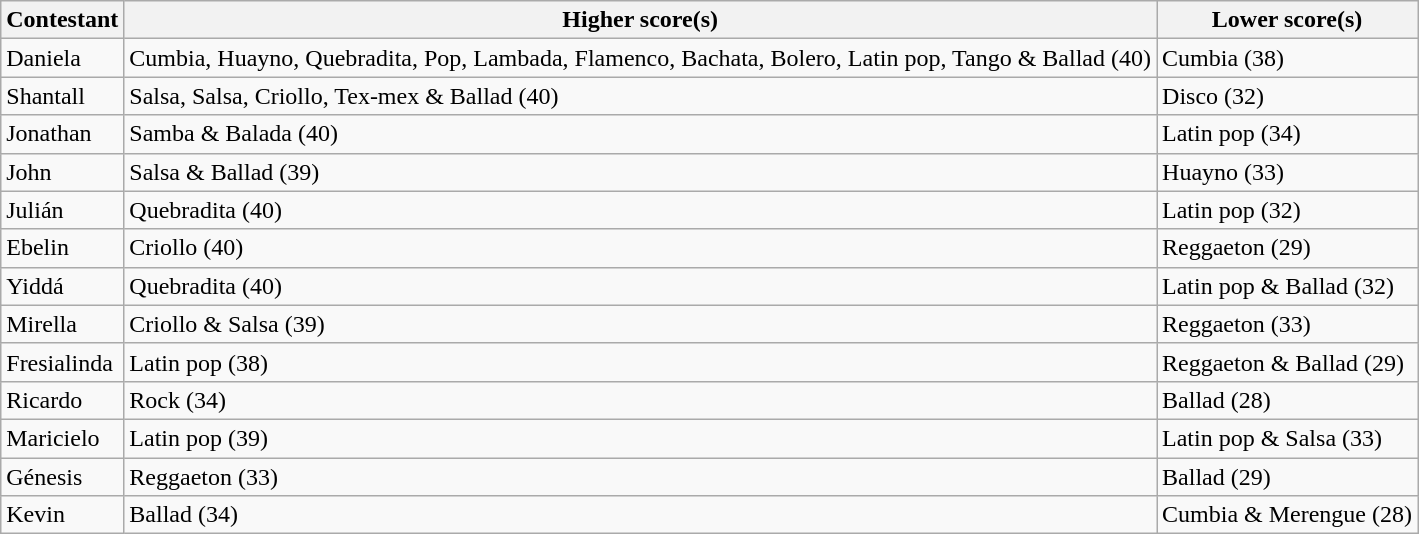<table class="wikitable">
<tr>
<th>Contestant</th>
<th>Higher score(s)</th>
<th>Lower score(s)</th>
</tr>
<tr>
<td>Daniela</td>
<td>Cumbia, Huayno, Quebradita, Pop, Lambada, Flamenco, Bachata, Bolero, Latin pop, Tango & Ballad (40)</td>
<td>Cumbia (38)</td>
</tr>
<tr>
<td>Shantall</td>
<td>Salsa, Salsa, Criollo, Tex-mex & Ballad (40)</td>
<td>Disco (32)</td>
</tr>
<tr>
<td>Jonathan</td>
<td>Samba & Balada (40)</td>
<td>Latin pop (34)</td>
</tr>
<tr>
<td>John</td>
<td>Salsa & Ballad (39)</td>
<td>Huayno (33)</td>
</tr>
<tr>
<td>Julián</td>
<td>Quebradita (40)</td>
<td>Latin pop (32)</td>
</tr>
<tr>
<td>Ebelin</td>
<td>Criollo (40)</td>
<td>Reggaeton (29)</td>
</tr>
<tr>
<td>Yiddá</td>
<td>Quebradita (40)</td>
<td>Latin pop & Ballad (32)</td>
</tr>
<tr>
<td>Mirella</td>
<td>Criollo & Salsa (39)</td>
<td>Reggaeton (33)</td>
</tr>
<tr>
<td>Fresialinda</td>
<td>Latin pop (38)</td>
<td>Reggaeton & Ballad (29)</td>
</tr>
<tr>
<td>Ricardo</td>
<td>Rock (34)</td>
<td>Ballad (28)</td>
</tr>
<tr>
<td>Maricielo</td>
<td>Latin pop (39)</td>
<td>Latin pop & Salsa (33)</td>
</tr>
<tr>
<td>Génesis</td>
<td>Reggaeton (33)</td>
<td>Ballad (29)</td>
</tr>
<tr>
<td>Kevin</td>
<td>Ballad (34)</td>
<td>Cumbia & Merengue (28)</td>
</tr>
</table>
